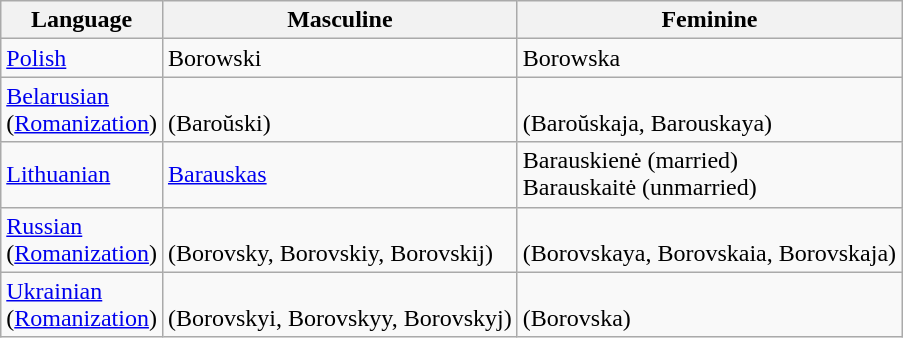<table class="wikitable">
<tr>
<th>Language</th>
<th>Masculine</th>
<th>Feminine</th>
</tr>
<tr>
<td><a href='#'>Polish</a></td>
<td>Borowski</td>
<td>Borowska</td>
</tr>
<tr>
<td><a href='#'>Belarusian</a> <br>(<a href='#'>Romanization</a>)</td>
<td><br>(Baroŭski)</td>
<td><br> (Baroŭskaja, Barouskaya)</td>
</tr>
<tr>
<td><a href='#'>Lithuanian</a></td>
<td><a href='#'>Barauskas</a></td>
<td>Barauskienė (married)<br> Barauskaitė (unmarried)</td>
</tr>
<tr>
<td><a href='#'>Russian</a> <br>(<a href='#'>Romanization</a>)</td>
<td><br> (Borovsky, Borovskiy, Borovskij)</td>
<td><br> (Borovskaya, Borovskaia, Borovskaja)</td>
</tr>
<tr>
<td><a href='#'>Ukrainian</a> <br>(<a href='#'>Romanization</a>)</td>
<td><br> (Borovskyi, Borovskyy, Borovskyj)</td>
<td><br> (Borovska)</td>
</tr>
</table>
